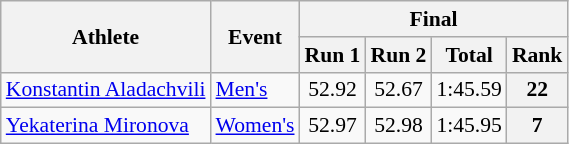<table class="wikitable" style="font-size:90%">
<tr>
<th rowspan="2">Athlete</th>
<th rowspan="2">Event</th>
<th colspan="4">Final</th>
</tr>
<tr>
<th>Run 1</th>
<th>Run 2</th>
<th>Total</th>
<th>Rank</th>
</tr>
<tr>
<td><a href='#'>Konstantin Aladachvili</a></td>
<td><a href='#'>Men's</a></td>
<td align="center">52.92</td>
<td align="center">52.67</td>
<td align="center">1:45.59</td>
<th align="center">22</th>
</tr>
<tr>
<td><a href='#'>Yekaterina Mironova</a></td>
<td><a href='#'>Women's</a></td>
<td align="center">52.97</td>
<td align="center">52.98</td>
<td align="center">1:45.95</td>
<th align="center">7</th>
</tr>
</table>
